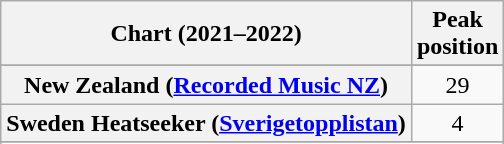<table class="wikitable sortable plainrowheaders" style="text-align:center">
<tr>
<th scope="col">Chart (2021–2022)</th>
<th scope="col">Peak<br>position</th>
</tr>
<tr>
</tr>
<tr>
</tr>
<tr>
</tr>
<tr>
</tr>
<tr>
</tr>
<tr>
</tr>
<tr>
<th scope="row">New Zealand (<a href='#'>Recorded Music NZ</a>)</th>
<td>29</td>
</tr>
<tr>
<th scope="row">Sweden Heatseeker (<a href='#'>Sverigetopplistan</a>)</th>
<td>4</td>
</tr>
<tr>
</tr>
<tr>
</tr>
<tr>
</tr>
<tr>
</tr>
<tr>
</tr>
<tr>
</tr>
</table>
